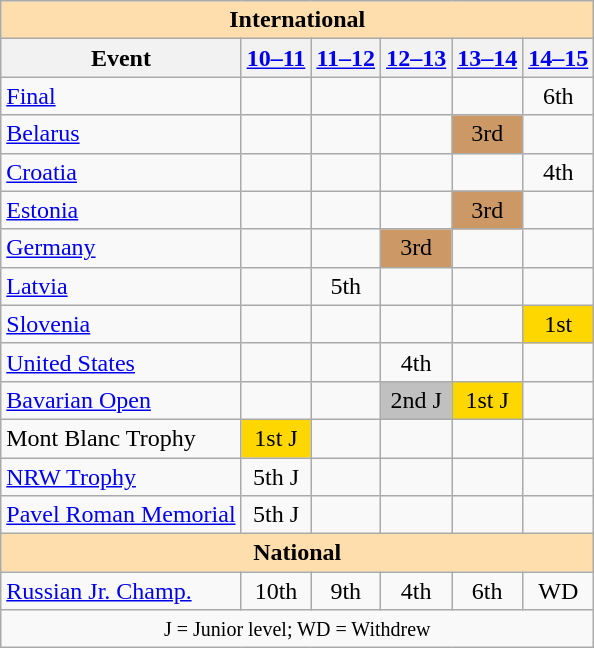<table class="wikitable" style="text-align:center">
<tr>
<th style="background-color: #ffdead; " colspan=6 align=center>International</th>
</tr>
<tr>
<th>Event</th>
<th><a href='#'>10–11</a></th>
<th><a href='#'>11–12</a></th>
<th><a href='#'>12–13</a></th>
<th><a href='#'>13–14</a></th>
<th><a href='#'>14–15</a></th>
</tr>
<tr>
<td align=left> <a href='#'>Final</a></td>
<td></td>
<td></td>
<td></td>
<td></td>
<td>6th</td>
</tr>
<tr>
<td align=left> <a href='#'>Belarus</a></td>
<td></td>
<td></td>
<td></td>
<td bgcolor=cc9966>3rd</td>
<td></td>
</tr>
<tr>
<td align=left> <a href='#'>Croatia</a></td>
<td></td>
<td></td>
<td></td>
<td></td>
<td>4th</td>
</tr>
<tr>
<td align=left> <a href='#'>Estonia</a></td>
<td></td>
<td></td>
<td></td>
<td bgcolor=cc9966>3rd</td>
<td></td>
</tr>
<tr>
<td align=left> <a href='#'>Germany</a></td>
<td></td>
<td></td>
<td bgcolor=cc9966>3rd</td>
<td></td>
<td></td>
</tr>
<tr>
<td align=left> <a href='#'>Latvia</a></td>
<td></td>
<td>5th</td>
<td></td>
<td></td>
<td></td>
</tr>
<tr>
<td align=left> <a href='#'>Slovenia</a></td>
<td></td>
<td></td>
<td></td>
<td></td>
<td bgcolor=gold>1st</td>
</tr>
<tr>
<td align=left> <a href='#'>United States</a></td>
<td></td>
<td></td>
<td>4th</td>
<td></td>
<td></td>
</tr>
<tr>
<td align=left><a href='#'>Bavarian Open</a></td>
<td></td>
<td></td>
<td bgcolor=silver>2nd J</td>
<td bgcolor=gold>1st J</td>
<td></td>
</tr>
<tr>
<td align=left>Mont Blanc Trophy</td>
<td bgcolor=gold>1st J</td>
<td></td>
<td></td>
<td></td>
<td></td>
</tr>
<tr>
<td align=left><a href='#'>NRW Trophy</a></td>
<td>5th J</td>
<td></td>
<td></td>
<td></td>
<td></td>
</tr>
<tr>
<td align=left><a href='#'>Pavel Roman Memorial</a></td>
<td>5th J</td>
<td></td>
<td></td>
<td></td>
<td></td>
</tr>
<tr>
<th style="background-color: #ffdead; " colspan=6 align=center>National</th>
</tr>
<tr>
<td align=left><a href='#'>Russian Jr. Champ.</a></td>
<td>10th</td>
<td>9th</td>
<td>4th</td>
<td>6th</td>
<td>WD</td>
</tr>
<tr>
<td colspan=6 align=center><small> J = Junior level; WD = Withdrew </small></td>
</tr>
</table>
